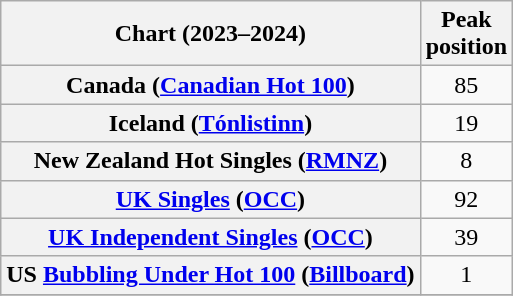<table class="wikitable sortable plainrowheaders" style="text-align:center">
<tr>
<th scope="col">Chart (2023–2024)</th>
<th scope="col">Peak<br>position</th>
</tr>
<tr>
<th scope="row">Canada (<a href='#'>Canadian Hot 100</a>)</th>
<td>85</td>
</tr>
<tr>
<th scope="row">Iceland (<a href='#'>Tónlistinn</a>)</th>
<td>19</td>
</tr>
<tr>
<th scope="row">New Zealand Hot Singles (<a href='#'>RMNZ</a>)</th>
<td>8</td>
</tr>
<tr>
<th scope="row"><a href='#'>UK Singles</a> (<a href='#'>OCC</a>)</th>
<td>92</td>
</tr>
<tr>
<th scope="row"><a href='#'>UK Independent Singles</a> (<a href='#'>OCC</a>)</th>
<td>39</td>
</tr>
<tr>
<th scope="row">US <a href='#'>Bubbling Under Hot 100</a> (<a href='#'>Billboard</a>)</th>
<td>1</td>
</tr>
<tr>
</tr>
</table>
